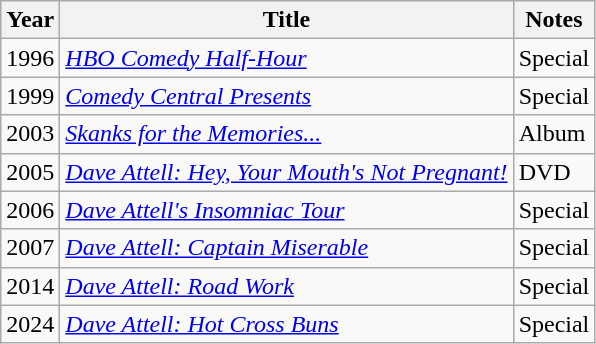<table class="wikitable">
<tr>
<th>Year</th>
<th>Title</th>
<th>Notes</th>
</tr>
<tr>
<td>1996</td>
<td><em><a href='#'>HBO Comedy Half-Hour</a></em></td>
<td>Special</td>
</tr>
<tr>
<td>1999</td>
<td><em><a href='#'>Comedy Central Presents</a></em></td>
<td>Special</td>
</tr>
<tr>
<td>2003</td>
<td><em><a href='#'>Skanks for the Memories...</a></em></td>
<td>Album</td>
</tr>
<tr>
<td>2005</td>
<td><em><a href='#'>Dave Attell: Hey, Your Mouth's Not Pregnant!</a></em></td>
<td>DVD</td>
</tr>
<tr>
<td>2006</td>
<td><em><a href='#'>Dave Attell's Insomniac Tour</a></em></td>
<td>Special</td>
</tr>
<tr>
<td>2007</td>
<td><em><a href='#'>Dave Attell: Captain Miserable</a></em></td>
<td>Special</td>
</tr>
<tr>
<td>2014</td>
<td><em><a href='#'>Dave Attell: Road Work</a></em></td>
<td>Special</td>
</tr>
<tr>
<td>2024</td>
<td><em><a href='#'>Dave Attell: Hot Cross Buns</a></em></td>
<td>Special</td>
</tr>
</table>
